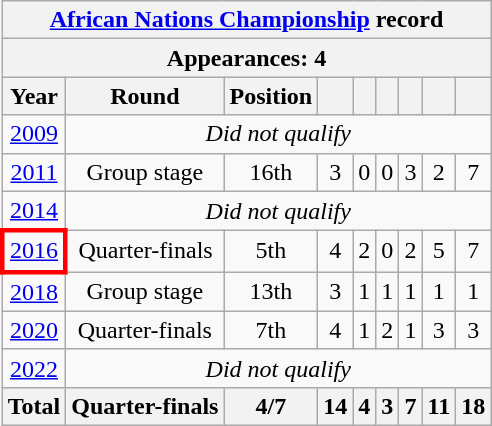<table class="wikitable" style="text-align: center;">
<tr>
<th colspan=9><a href='#'>African Nations Championship</a> record</th>
</tr>
<tr>
<th colspan=9>Appearances: 4</th>
</tr>
<tr>
<th>Year</th>
<th>Round</th>
<th>Position</th>
<th></th>
<th></th>
<th></th>
<th></th>
<th></th>
<th></th>
</tr>
<tr>
<td> <a href='#'>2009</a></td>
<td Colspan=8><em>Did not qualify</em></td>
</tr>
<tr>
<td> <a href='#'>2011</a></td>
<td>Group stage</td>
<td>16th</td>
<td>3</td>
<td>0</td>
<td>0</td>
<td>3</td>
<td>2</td>
<td>7</td>
</tr>
<tr>
<td> <a href='#'>2014</a></td>
<td Colspan=8><em>Did not qualify</em></td>
</tr>
<tr>
<td style="border: 3px solid red"> <a href='#'>2016</a></td>
<td>Quarter-finals</td>
<td>5th</td>
<td>4</td>
<td>2</td>
<td>0</td>
<td>2</td>
<td>5</td>
<td>7</td>
</tr>
<tr>
<td> <a href='#'>2018</a></td>
<td>Group stage</td>
<td>13th</td>
<td>3</td>
<td>1</td>
<td>1</td>
<td>1</td>
<td>1</td>
<td>1</td>
</tr>
<tr>
<td> <a href='#'>2020</a></td>
<td>Quarter-finals</td>
<td>7th</td>
<td>4</td>
<td>1</td>
<td>2</td>
<td>1</td>
<td>3</td>
<td>3</td>
</tr>
<tr>
<td> <a href='#'>2022</a></td>
<td Colspan=8><em>Did not qualify</em></td>
</tr>
<tr>
<th>Total</th>
<th>Quarter-finals</th>
<th>4/7</th>
<th>14</th>
<th>4</th>
<th>3</th>
<th>7</th>
<th>11</th>
<th>18</th>
</tr>
</table>
